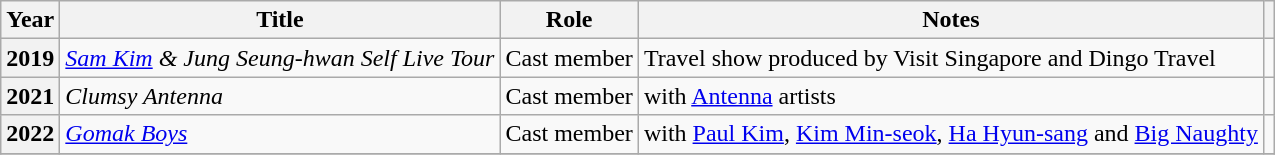<table class="wikitable plainrowheaders">
<tr>
<th scope="col">Year</th>
<th scope="col">Title</th>
<th>Role</th>
<th scope="col">Notes</th>
<th scope="col" class="unsortable"></th>
</tr>
<tr>
<th scope="row">2019</th>
<td><em><a href='#'>Sam Kim</a> & Jung Seung-hwan Self Live Tour</em></td>
<td>Cast member</td>
<td>Travel show produced by Visit Singapore and Dingo Travel</td>
<td></td>
</tr>
<tr>
<th scope="row">2021</th>
<td><em>Clumsy Antenna</em>  </td>
<td>Cast member</td>
<td>with <a href='#'>Antenna</a> artists</td>
<td></td>
</tr>
<tr>
<th scope="row">2022</th>
<td><em><a href='#'>Gomak Boys</a></em></td>
<td>Cast member</td>
<td>with <a href='#'>Paul Kim</a>, <a href='#'>Kim Min-seok</a>, <a href='#'>Ha Hyun-sang</a> and <a href='#'>Big Naughty</a></td>
<td></td>
</tr>
<tr>
</tr>
</table>
